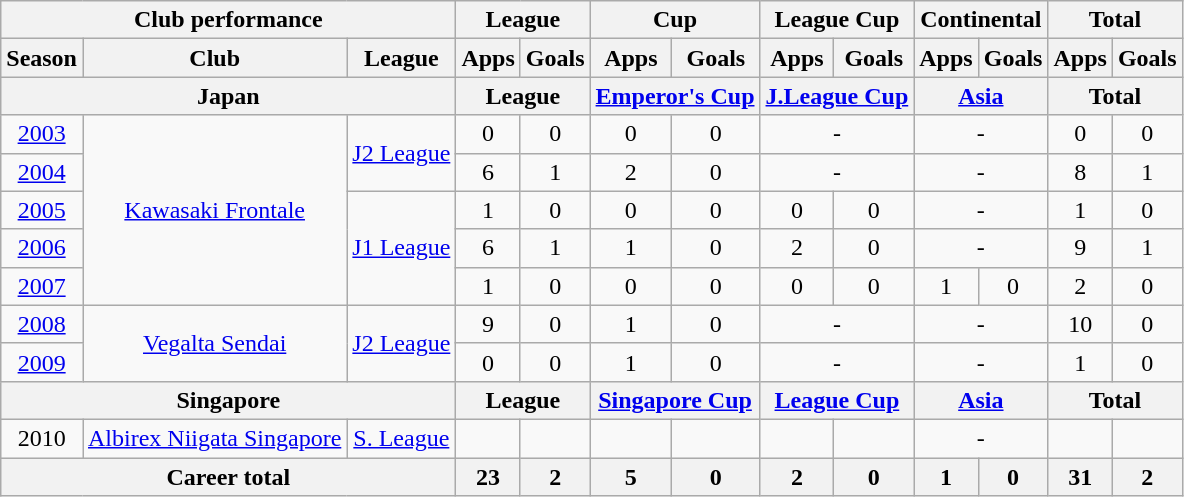<table class="wikitable" style="text-align:center">
<tr>
<th colspan=3>Club performance</th>
<th colspan=2>League</th>
<th colspan=2>Cup</th>
<th colspan=2>League Cup</th>
<th colspan=2>Continental</th>
<th colspan=2>Total</th>
</tr>
<tr>
<th>Season</th>
<th>Club</th>
<th>League</th>
<th>Apps</th>
<th>Goals</th>
<th>Apps</th>
<th>Goals</th>
<th>Apps</th>
<th>Goals</th>
<th>Apps</th>
<th>Goals</th>
<th>Apps</th>
<th>Goals</th>
</tr>
<tr>
<th colspan=3>Japan</th>
<th colspan=2>League</th>
<th colspan=2><a href='#'>Emperor's Cup</a></th>
<th colspan=2><a href='#'>J.League Cup</a></th>
<th colspan=2><a href='#'>Asia</a></th>
<th colspan=2>Total</th>
</tr>
<tr>
<td><a href='#'>2003</a></td>
<td rowspan="5"><a href='#'>Kawasaki Frontale</a></td>
<td rowspan="2"><a href='#'>J2 League</a></td>
<td>0</td>
<td>0</td>
<td>0</td>
<td>0</td>
<td colspan="2">-</td>
<td colspan="2">-</td>
<td>0</td>
<td>0</td>
</tr>
<tr>
<td><a href='#'>2004</a></td>
<td>6</td>
<td>1</td>
<td>2</td>
<td>0</td>
<td colspan="2">-</td>
<td colspan="2">-</td>
<td>8</td>
<td>1</td>
</tr>
<tr>
<td><a href='#'>2005</a></td>
<td rowspan="3"><a href='#'>J1 League</a></td>
<td>1</td>
<td>0</td>
<td>0</td>
<td>0</td>
<td>0</td>
<td>0</td>
<td colspan="2">-</td>
<td>1</td>
<td>0</td>
</tr>
<tr>
<td><a href='#'>2006</a></td>
<td>6</td>
<td>1</td>
<td>1</td>
<td>0</td>
<td>2</td>
<td>0</td>
<td colspan="2">-</td>
<td>9</td>
<td>1</td>
</tr>
<tr>
<td><a href='#'>2007</a></td>
<td>1</td>
<td>0</td>
<td>0</td>
<td>0</td>
<td>0</td>
<td>0</td>
<td>1</td>
<td>0</td>
<td>2</td>
<td>0</td>
</tr>
<tr>
<td><a href='#'>2008</a></td>
<td rowspan="2"><a href='#'>Vegalta Sendai</a></td>
<td rowspan="2"><a href='#'>J2 League</a></td>
<td>9</td>
<td>0</td>
<td>1</td>
<td>0</td>
<td colspan="2">-</td>
<td colspan="2">-</td>
<td>10</td>
<td>0</td>
</tr>
<tr>
<td><a href='#'>2009</a></td>
<td>0</td>
<td>0</td>
<td>1</td>
<td>0</td>
<td colspan="2">-</td>
<td colspan="2">-</td>
<td>1</td>
<td>0</td>
</tr>
<tr>
<th colspan=3>Singapore</th>
<th colspan=2>League</th>
<th colspan=2><a href='#'>Singapore Cup</a></th>
<th colspan=2><a href='#'>League Cup</a></th>
<th colspan=2><a href='#'>Asia</a></th>
<th colspan=2>Total</th>
</tr>
<tr>
<td>2010</td>
<td><a href='#'>Albirex Niigata Singapore</a></td>
<td><a href='#'>S. League</a></td>
<td></td>
<td></td>
<td></td>
<td></td>
<td></td>
<td></td>
<td colspan="2">-</td>
<td></td>
<td></td>
</tr>
<tr>
<th colspan=3>Career total</th>
<th>23</th>
<th>2</th>
<th>5</th>
<th>0</th>
<th>2</th>
<th>0</th>
<th>1</th>
<th>0</th>
<th>31</th>
<th>2</th>
</tr>
</table>
